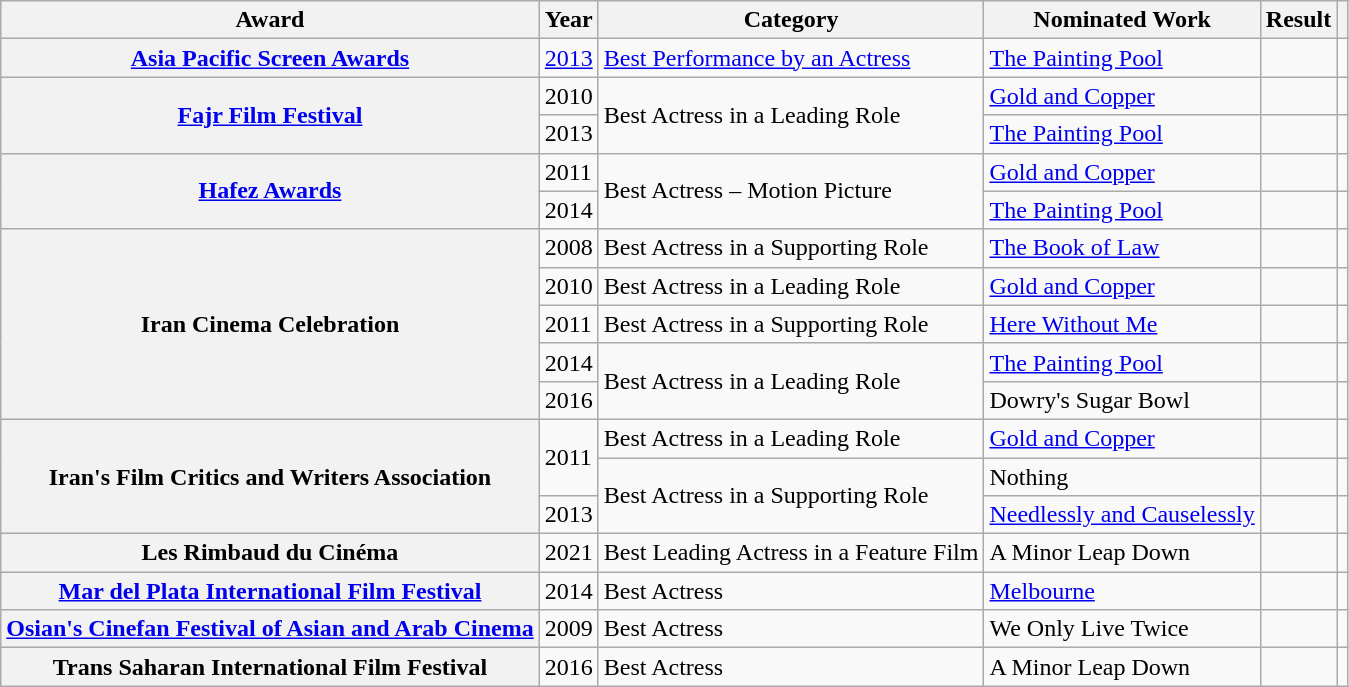<table class="wikitable sortable plainrowheaders">
<tr>
<th scope="col">Award</th>
<th scope="col">Year</th>
<th scope="col">Category</th>
<th scope="col">Nominated Work</th>
<th scope="col">Result</th>
<th scope="col" class="unsortable"></th>
</tr>
<tr>
<th scope="row"><a href='#'>Asia Pacific Screen Awards</a></th>
<td><a href='#'>2013</a></td>
<td><a href='#'>Best Performance by an Actress</a></td>
<td><a href='#'>The Painting Pool</a></td>
<td></td>
<td></td>
</tr>
<tr>
<th scope="row" rowspan="2"><a href='#'>Fajr Film Festival</a></th>
<td>2010</td>
<td rowspan="2">Best Actress in a Leading Role</td>
<td><a href='#'>Gold and Copper</a></td>
<td></td>
<td></td>
</tr>
<tr>
<td>2013</td>
<td><a href='#'>The Painting Pool</a></td>
<td></td>
<td></td>
</tr>
<tr>
<th scope="row" rowspan="2"><a href='#'>Hafez Awards</a></th>
<td>2011</td>
<td rowspan="2">Best Actress – Motion Picture</td>
<td><a href='#'>Gold and Copper</a></td>
<td></td>
<td></td>
</tr>
<tr>
<td>2014</td>
<td><a href='#'>The Painting Pool</a></td>
<td></td>
<td></td>
</tr>
<tr>
<th scope="row" rowspan="5">Iran Cinema Celebration</th>
<td>2008</td>
<td>Best Actress in a Supporting Role</td>
<td><a href='#'>The Book of Law</a></td>
<td></td>
<td></td>
</tr>
<tr>
<td>2010</td>
<td>Best Actress in a Leading Role</td>
<td><a href='#'>Gold and Copper</a></td>
<td></td>
<td></td>
</tr>
<tr>
<td>2011</td>
<td>Best Actress in a Supporting Role</td>
<td><a href='#'>Here Without Me</a></td>
<td></td>
<td></td>
</tr>
<tr>
<td>2014</td>
<td rowspan="2">Best Actress in a Leading Role</td>
<td><a href='#'>The Painting Pool</a></td>
<td></td>
<td></td>
</tr>
<tr>
<td>2016</td>
<td>Dowry's Sugar Bowl</td>
<td></td>
<td></td>
</tr>
<tr>
<th scope="row" rowspan="3">Iran's Film Critics and Writers Association</th>
<td rowspan="2">2011</td>
<td>Best Actress in a Leading Role</td>
<td><a href='#'>Gold and Copper</a></td>
<td></td>
<td></td>
</tr>
<tr>
<td rowspan="2">Best Actress in a Supporting Role</td>
<td>Nothing</td>
<td></td>
<td></td>
</tr>
<tr>
<td>2013</td>
<td><a href='#'>Needlessly and Causelessly</a></td>
<td></td>
<td></td>
</tr>
<tr>
<th scope="row">Les Rimbaud du Cinéma</th>
<td>2021</td>
<td>Best Leading Actress in a Feature Film</td>
<td>A Minor Leap Down</td>
<td></td>
<td></td>
</tr>
<tr>
<th scope="row"><a href='#'>Mar del Plata International Film Festival</a></th>
<td>2014</td>
<td>Best Actress</td>
<td><a href='#'>Melbourne</a></td>
<td></td>
<td></td>
</tr>
<tr>
<th scope="row"><a href='#'>Osian's Cinefan Festival of Asian and Arab Cinema</a></th>
<td>2009</td>
<td>Best Actress</td>
<td>We Only Live Twice</td>
<td></td>
<td></td>
</tr>
<tr>
<th scope="row">Trans Saharan International Film Festival</th>
<td>2016</td>
<td>Best Actress</td>
<td>A Minor Leap Down</td>
<td></td>
<td></td>
</tr>
</table>
